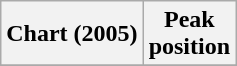<table class="wikitable plainrowheaders">
<tr>
<th>Chart (2005)</th>
<th>Peak<br>position</th>
</tr>
<tr>
</tr>
</table>
